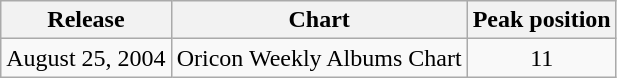<table class="wikitable">
<tr>
<th align="left">Release</th>
<th align="left">Chart</th>
<th align="left">Peak position</th>
</tr>
<tr>
<td align="left">August 25, 2004</td>
<td align="left">Oricon Weekly Albums Chart</td>
<td align="center">11</td>
</tr>
</table>
